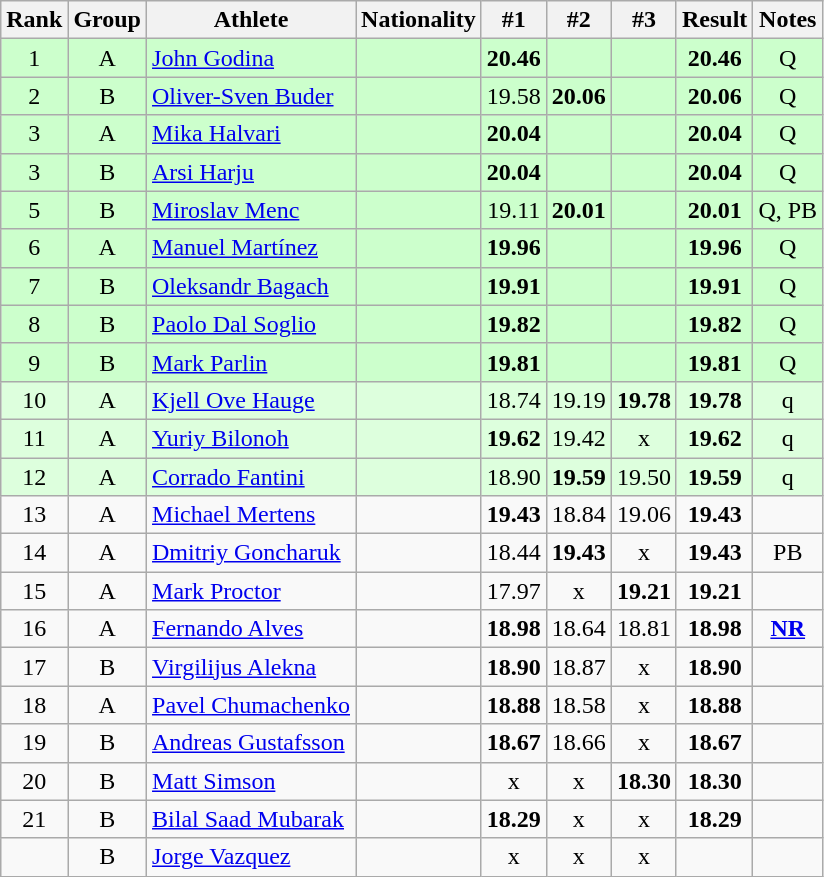<table class="wikitable sortable" style="text-align:center">
<tr>
<th>Rank</th>
<th>Group</th>
<th>Athlete</th>
<th>Nationality</th>
<th>#1</th>
<th>#2</th>
<th>#3</th>
<th>Result</th>
<th>Notes</th>
</tr>
<tr bgcolor=ccffcc>
<td>1</td>
<td>A</td>
<td align=left><a href='#'>John Godina</a></td>
<td align=left></td>
<td><strong>20.46</strong></td>
<td></td>
<td></td>
<td><strong>20.46</strong></td>
<td>Q</td>
</tr>
<tr bgcolor=ccffcc>
<td>2</td>
<td>B</td>
<td align=left><a href='#'>Oliver-Sven Buder</a></td>
<td align=left></td>
<td>19.58</td>
<td><strong>20.06</strong></td>
<td></td>
<td><strong>20.06</strong></td>
<td>Q</td>
</tr>
<tr bgcolor=ccffcc>
<td>3</td>
<td>A</td>
<td align=left><a href='#'>Mika Halvari</a></td>
<td align=left></td>
<td><strong>20.04</strong></td>
<td></td>
<td></td>
<td><strong>20.04</strong></td>
<td>Q</td>
</tr>
<tr bgcolor=ccffcc>
<td>3</td>
<td>B</td>
<td align=left><a href='#'>Arsi Harju</a></td>
<td align=left></td>
<td><strong>20.04</strong></td>
<td></td>
<td></td>
<td><strong>20.04</strong></td>
<td>Q</td>
</tr>
<tr bgcolor=ccffcc>
<td>5</td>
<td>B</td>
<td align=left><a href='#'>Miroslav Menc</a></td>
<td align=left></td>
<td>19.11</td>
<td><strong>20.01</strong></td>
<td></td>
<td><strong>20.01</strong></td>
<td>Q, PB</td>
</tr>
<tr bgcolor=ccffcc>
<td>6</td>
<td>A</td>
<td align=left><a href='#'>Manuel Martínez</a></td>
<td align=left></td>
<td><strong>19.96</strong></td>
<td></td>
<td></td>
<td><strong>19.96</strong></td>
<td>Q</td>
</tr>
<tr bgcolor=ccffcc>
<td>7</td>
<td>B</td>
<td align=left><a href='#'>Oleksandr Bagach</a></td>
<td align=left></td>
<td><strong>19.91</strong></td>
<td></td>
<td></td>
<td><strong>19.91</strong></td>
<td>Q</td>
</tr>
<tr bgcolor=ccffcc>
<td>8</td>
<td>B</td>
<td align=left><a href='#'>Paolo Dal Soglio</a></td>
<td align=left></td>
<td><strong>19.82</strong></td>
<td></td>
<td></td>
<td><strong>19.82</strong></td>
<td>Q</td>
</tr>
<tr bgcolor=ccffcc>
<td>9</td>
<td>B</td>
<td align=left><a href='#'>Mark Parlin</a></td>
<td align=left></td>
<td><strong>19.81</strong></td>
<td></td>
<td></td>
<td><strong>19.81</strong></td>
<td>Q</td>
</tr>
<tr bgcolor=ddffdd>
<td>10</td>
<td>A</td>
<td align=left><a href='#'>Kjell Ove Hauge</a></td>
<td align=left></td>
<td>18.74</td>
<td>19.19</td>
<td><strong>19.78</strong></td>
<td><strong>19.78</strong></td>
<td>q</td>
</tr>
<tr bgcolor=ddffdd>
<td>11</td>
<td>A</td>
<td align=left><a href='#'>Yuriy Bilonoh</a></td>
<td align=left></td>
<td><strong>19.62</strong></td>
<td>19.42</td>
<td>x</td>
<td><strong>19.62</strong></td>
<td>q</td>
</tr>
<tr bgcolor=ddffdd>
<td>12</td>
<td>A</td>
<td align=left><a href='#'>Corrado Fantini</a></td>
<td align=left></td>
<td>18.90</td>
<td><strong>19.59</strong></td>
<td>19.50</td>
<td><strong>19.59</strong></td>
<td>q</td>
</tr>
<tr>
<td>13</td>
<td>A</td>
<td align=left><a href='#'>Michael Mertens</a></td>
<td align=left></td>
<td><strong>19.43</strong></td>
<td>18.84</td>
<td>19.06</td>
<td><strong>19.43</strong></td>
<td></td>
</tr>
<tr>
<td>14</td>
<td>A</td>
<td align=left><a href='#'>Dmitriy Goncharuk</a></td>
<td align=left></td>
<td>18.44</td>
<td><strong>19.43</strong></td>
<td>x</td>
<td><strong>19.43</strong></td>
<td>PB</td>
</tr>
<tr>
<td>15</td>
<td>A</td>
<td align=left><a href='#'>Mark Proctor</a></td>
<td align=left></td>
<td>17.97</td>
<td>x</td>
<td><strong>19.21</strong></td>
<td><strong>19.21</strong></td>
<td></td>
</tr>
<tr>
<td>16</td>
<td>A</td>
<td align=left><a href='#'>Fernando Alves</a></td>
<td align=left></td>
<td><strong>18.98</strong></td>
<td>18.64</td>
<td>18.81</td>
<td><strong>18.98</strong></td>
<td><strong><a href='#'>NR</a></strong></td>
</tr>
<tr>
<td>17</td>
<td>B</td>
<td align=left><a href='#'>Virgilijus Alekna</a></td>
<td align=left></td>
<td><strong>18.90</strong></td>
<td>18.87</td>
<td>x</td>
<td><strong>18.90</strong></td>
<td></td>
</tr>
<tr>
<td>18</td>
<td>A</td>
<td align=left><a href='#'>Pavel Chumachenko</a></td>
<td align=left></td>
<td><strong>18.88</strong></td>
<td>18.58</td>
<td>x</td>
<td><strong>18.88</strong></td>
<td></td>
</tr>
<tr>
<td>19</td>
<td>B</td>
<td align=left><a href='#'>Andreas Gustafsson</a></td>
<td align=left></td>
<td><strong>18.67</strong></td>
<td>18.66</td>
<td>x</td>
<td><strong>18.67</strong></td>
<td></td>
</tr>
<tr>
<td>20</td>
<td>B</td>
<td align=left><a href='#'>Matt Simson</a></td>
<td align=left></td>
<td>x</td>
<td>x</td>
<td><strong>18.30</strong></td>
<td><strong>18.30</strong></td>
<td></td>
</tr>
<tr>
<td>21</td>
<td>B</td>
<td align=left><a href='#'>Bilal Saad Mubarak</a></td>
<td align=left></td>
<td><strong>18.29</strong></td>
<td>x</td>
<td>x</td>
<td><strong>18.29</strong></td>
<td></td>
</tr>
<tr>
<td></td>
<td>B</td>
<td align=left><a href='#'>Jorge Vazquez</a></td>
<td align=left></td>
<td>x</td>
<td>x</td>
<td>x</td>
<td><strong></strong></td>
<td></td>
</tr>
</table>
